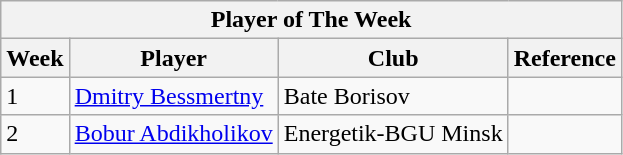<table class="wikitable collapsible collapsed">
<tr>
<th colspan="5">Player of The Week</th>
</tr>
<tr>
<th>Week</th>
<th>Player</th>
<th>Club</th>
<th>Reference</th>
</tr>
<tr>
<td>1</td>
<td> <a href='#'>Dmitry Bessmertny</a></td>
<td>Bate Borisov</td>
<td align=center></td>
</tr>
<tr>
<td>2</td>
<td> <a href='#'>Bobur Abdikholikov</a></td>
<td>Energetik-BGU Minsk</td>
<td align=center></td>
</tr>
</table>
